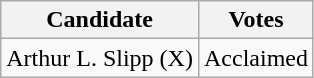<table class="wikitable">
<tr>
<th>Candidate</th>
<th>Votes</th>
</tr>
<tr>
<td>Arthur L. Slipp (X)</td>
<td>Acclaimed</td>
</tr>
</table>
